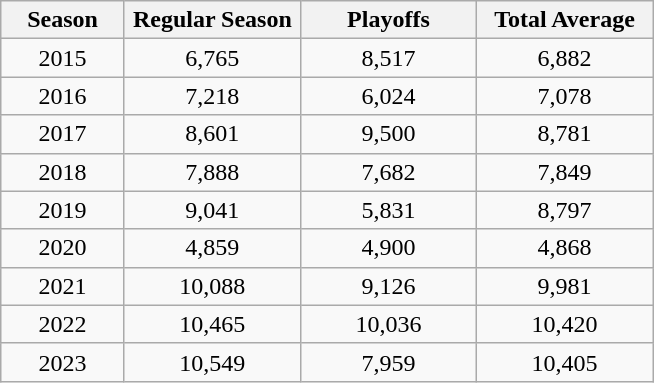<table class="wikitable" style="text-align: center;">
<tr>
<th width="75">Season</th>
<th width="110">Regular Season</th>
<th width="110">Playoffs</th>
<th width="110">Total Average</th>
</tr>
<tr>
<td>2015</td>
<td>6,765</td>
<td>8,517</td>
<td>6,882</td>
</tr>
<tr>
<td>2016</td>
<td>7,218</td>
<td>6,024</td>
<td>7,078</td>
</tr>
<tr>
<td>2017</td>
<td>8,601</td>
<td>9,500</td>
<td>8,781</td>
</tr>
<tr>
<td>2018</td>
<td>7,888</td>
<td>7,682</td>
<td>7,849</td>
</tr>
<tr>
<td>2019</td>
<td>9,041</td>
<td>5,831</td>
<td>8,797</td>
</tr>
<tr>
<td>2020</td>
<td>4,859</td>
<td>4,900</td>
<td>4,868</td>
</tr>
<tr>
<td>2021</td>
<td>10,088</td>
<td>9,126</td>
<td>9,981</td>
</tr>
<tr>
<td>2022</td>
<td>10,465</td>
<td>10,036</td>
<td>10,420</td>
</tr>
<tr>
<td>2023</td>
<td>10,549</td>
<td>7,959</td>
<td>10,405</td>
</tr>
</table>
